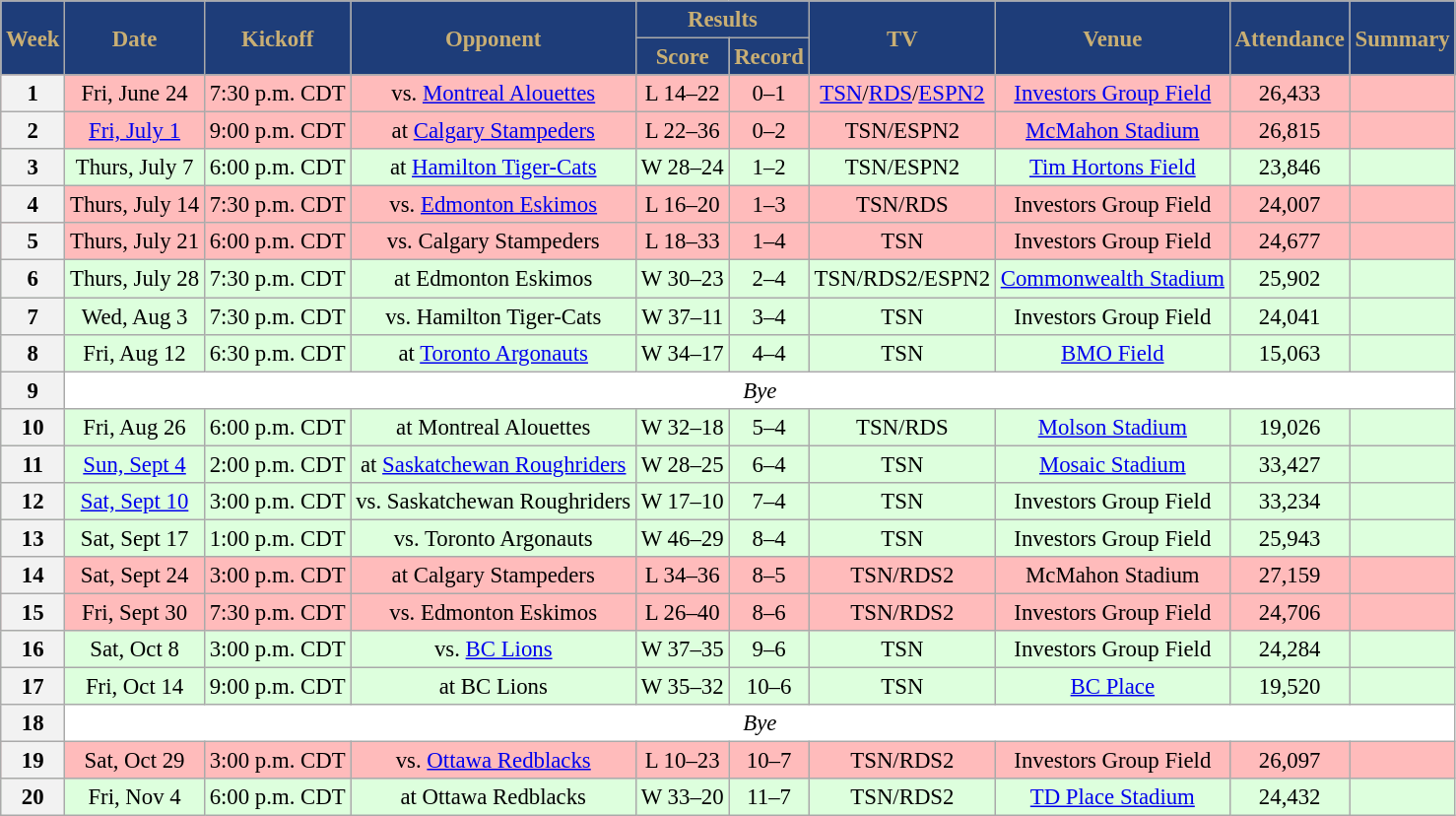<table class="wikitable" style="font-size: 95%;">
<tr>
<th style="background:#1E3D79;color:#C9AF74;" rowspan=2>Week</th>
<th style="background:#1E3D79;color:#C9AF74;" rowspan=2>Date</th>
<th style="background:#1E3D79;color:#C9AF74;" rowspan=2>Kickoff</th>
<th style="background:#1E3D79;color:#C9AF74;" rowspan=2>Opponent</th>
<th style="background:#1E3D79;color:#C9AF74;" colspan=2>Results</th>
<th style="background:#1E3D79;color:#C9AF74;" rowspan=2>TV</th>
<th style="background:#1E3D79;color:#C9AF74;" rowspan=2>Venue</th>
<th style="background:#1E3D79;color:#C9AF74;" rowspan=2>Attendance</th>
<th style="background:#1E3D79;color:#C9AF74;" rowspan=2>Summary</th>
</tr>
<tr>
<th style="background:#1E3D79;color:#C9AF74;">Score</th>
<th style="background:#1E3D79;color:#C9AF74;">Record</th>
</tr>
<tr align="center" bgcolor="#ffbbbb">
<th align="center"><strong>1</strong></th>
<td align="center">Fri, June 24</td>
<td align="center">7:30 p.m. CDT</td>
<td align="center">vs. <a href='#'>Montreal Alouettes</a></td>
<td align="center">L 14–22</td>
<td align="center">0–1</td>
<td align="center"><a href='#'>TSN</a>/<a href='#'>RDS</a>/<a href='#'>ESPN2</a></td>
<td align="center"><a href='#'>Investors Group Field</a></td>
<td align="center">26,433</td>
<td align="center"></td>
</tr>
<tr align="center" bgcolor="#ffbbbb">
<th align="center"><strong>2</strong></th>
<td align="center"><a href='#'>Fri, July 1</a></td>
<td align="center">9:00 p.m. CDT</td>
<td align="center">at <a href='#'>Calgary Stampeders</a></td>
<td align="center">L 22–36</td>
<td align="center">0–2</td>
<td align="center">TSN/ESPN2</td>
<td align="center"><a href='#'>McMahon Stadium</a></td>
<td align="center">26,815</td>
<td align="center"></td>
</tr>
<tr align="center" bgcolor="#ddffdd">
<th align="center"><strong>3</strong></th>
<td align="center">Thurs, July 7</td>
<td align="center">6:00 p.m. CDT</td>
<td align="center">at <a href='#'>Hamilton Tiger-Cats</a></td>
<td align="center">W 28–24</td>
<td align="center">1–2</td>
<td align="center">TSN/ESPN2</td>
<td align="center"><a href='#'>Tim Hortons Field</a></td>
<td align="center">23,846</td>
<td align="center"></td>
</tr>
<tr align="center" bgcolor="#ffbbbb">
<th align="center"><strong>4</strong></th>
<td align="center">Thurs, July 14</td>
<td align="center">7:30 p.m. CDT</td>
<td align="center">vs. <a href='#'>Edmonton Eskimos</a></td>
<td align="center">L 16–20</td>
<td align="center">1–3</td>
<td align="center">TSN/RDS</td>
<td align="center">Investors Group Field</td>
<td align="center">24,007</td>
<td align="center"></td>
</tr>
<tr align="center" bgcolor="#ffbbbb">
<th align="center"><strong>5</strong></th>
<td align="center">Thurs, July 21</td>
<td align="center">6:00 p.m. CDT</td>
<td align="center">vs. Calgary Stampeders</td>
<td align="center">L 18–33</td>
<td align="center">1–4</td>
<td align="center">TSN</td>
<td align="center">Investors Group Field</td>
<td align="center">24,677</td>
<td align="center"></td>
</tr>
<tr align="center" bgcolor="#ddffdd">
<th align="center"><strong>6</strong></th>
<td align="center">Thurs, July 28</td>
<td align="center">7:30 p.m. CDT</td>
<td align="center">at Edmonton Eskimos</td>
<td align="center">W 30–23</td>
<td align="center">2–4</td>
<td align="center">TSN/RDS2/ESPN2</td>
<td align="center"><a href='#'>Commonwealth Stadium</a></td>
<td align="center">25,902</td>
<td align="center"></td>
</tr>
<tr align="center" bgcolor="#ddffdd">
<th align="center"><strong>7</strong></th>
<td align="center">Wed, Aug 3</td>
<td align="center">7:30 p.m. CDT</td>
<td align="center">vs. Hamilton Tiger-Cats</td>
<td align="center">W 37–11</td>
<td align="center">3–4</td>
<td align="center">TSN</td>
<td align="center">Investors Group Field</td>
<td align="center">24,041</td>
<td align="center"></td>
</tr>
<tr align="center" bgcolor="#ddffdd">
<th align="center"><strong>8</strong></th>
<td align="center">Fri, Aug 12</td>
<td align="center">6:30 p.m. CDT</td>
<td align="center">at <a href='#'>Toronto Argonauts</a></td>
<td align="center">W 34–17</td>
<td align="center">4–4</td>
<td align="center">TSN</td>
<td align="center"><a href='#'>BMO Field</a></td>
<td align="center">15,063</td>
<td align="center"></td>
</tr>
<tr align="center" bgcolor="#ffffff">
<th align="center"><strong>9</strong></th>
<td colspan=9 align="center" valign="middle"><em>Bye</em></td>
</tr>
<tr align="center" bgcolor="#ddffdd">
<th align="center"><strong>10</strong></th>
<td align="center">Fri, Aug 26</td>
<td align="center">6:00 p.m. CDT</td>
<td align="center">at Montreal Alouettes</td>
<td align="center">W 32–18</td>
<td align="center">5–4</td>
<td align="center">TSN/RDS</td>
<td align="center"><a href='#'>Molson Stadium</a></td>
<td align="center">19,026</td>
<td align="center"></td>
</tr>
<tr align="center" bgcolor="#ddffdd">
<th align="center"><strong>11</strong></th>
<td align="center"><a href='#'>Sun, Sept 4</a></td>
<td align="center">2:00 p.m. CDT</td>
<td align="center">at <a href='#'>Saskatchewan Roughriders</a></td>
<td align="center">W 28–25</td>
<td align="center">6–4</td>
<td align="center">TSN</td>
<td align="center"><a href='#'>Mosaic Stadium</a></td>
<td align="center">33,427</td>
<td align="center"></td>
</tr>
<tr align="center" bgcolor="#ddffdd">
<th align="center"><strong>12</strong></th>
<td align="center"><a href='#'>Sat, Sept 10</a></td>
<td align="center">3:00 p.m. CDT</td>
<td align="center">vs. Saskatchewan Roughriders</td>
<td align="center">W 17–10</td>
<td align="center">7–4</td>
<td align="center">TSN</td>
<td align="center">Investors Group Field</td>
<td align="center">33,234</td>
<td align="center"></td>
</tr>
<tr align="center" bgcolor="#ddffdd">
<th align="center"><strong>13</strong></th>
<td align="center">Sat, Sept 17</td>
<td align="center">1:00 p.m. CDT</td>
<td align="center">vs. Toronto Argonauts</td>
<td align="center">W 46–29</td>
<td align="center">8–4</td>
<td align="center">TSN</td>
<td align="center">Investors Group Field</td>
<td align="center">25,943</td>
<td align="center"></td>
</tr>
<tr align="center" bgcolor="#ffbbbb">
<th align="center"><strong>14</strong></th>
<td align="center">Sat, Sept 24</td>
<td align="center">3:00 p.m. CDT</td>
<td align="center">at Calgary Stampeders</td>
<td align="center">L 34–36</td>
<td align="center">8–5</td>
<td align="center">TSN/RDS2</td>
<td align="center">McMahon Stadium</td>
<td align="center">27,159</td>
<td align="center"></td>
</tr>
<tr align="center" bgcolor="#ffbbbb">
<th align="center"><strong>15</strong></th>
<td align="center">Fri, Sept 30</td>
<td align="center">7:30 p.m. CDT</td>
<td align="center">vs. Edmonton Eskimos</td>
<td align="center">L 26–40</td>
<td align="center">8–6</td>
<td align="center">TSN/RDS2</td>
<td align="center">Investors Group Field</td>
<td align="center">24,706</td>
<td align="center"></td>
</tr>
<tr align="center" bgcolor="#ddffdd">
<th align="center"><strong>16</strong></th>
<td align="center">Sat, Oct 8</td>
<td align="center">3:00 p.m. CDT</td>
<td align="center">vs. <a href='#'>BC Lions</a></td>
<td align="center">W 37–35</td>
<td align="center">9–6</td>
<td align="center">TSN</td>
<td align="center">Investors Group Field</td>
<td align="center">24,284</td>
<td align="center"></td>
</tr>
<tr align="center" bgcolor="#ddffdd">
<th align="center"><strong>17</strong></th>
<td align="center">Fri, Oct 14</td>
<td align="center">9:00 p.m. CDT</td>
<td align="center">at BC Lions</td>
<td align="center">W 35–32</td>
<td align="center">10–6</td>
<td align="center">TSN</td>
<td align="center"><a href='#'>BC Place</a></td>
<td align="center">19,520</td>
<td align="center"></td>
</tr>
<tr align="center" bgcolor="#ffffff">
<th align="center"><strong>18</strong></th>
<td colspan=9 align="center" valign="middle"><em>Bye</em></td>
</tr>
<tr align="center" bgcolor="#ffbbbb">
<th align="center"><strong>19</strong></th>
<td align="center">Sat, Oct 29</td>
<td align="center">3:00 p.m. CDT</td>
<td align="center">vs. <a href='#'>Ottawa Redblacks</a></td>
<td align="center">L 10–23</td>
<td align="center">10–7</td>
<td align="center">TSN/RDS2</td>
<td align="center">Investors Group Field</td>
<td align="center">26,097</td>
<td align="center"></td>
</tr>
<tr align="center" bgcolor="#ddffdd">
<th align="center"><strong>20</strong></th>
<td align="center">Fri, Nov 4</td>
<td align="center">6:00 p.m. CDT</td>
<td align="center">at Ottawa Redblacks</td>
<td align="center">W 33–20</td>
<td align="center">11–7</td>
<td align="center">TSN/RDS2</td>
<td align="center"><a href='#'>TD Place Stadium</a></td>
<td align="center">24,432</td>
<td align="center"></td>
</tr>
</table>
